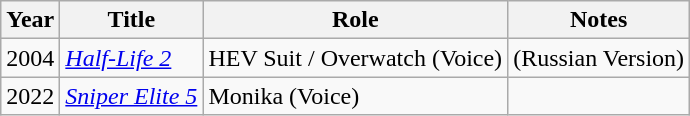<table class="wikitable sortable">
<tr>
<th>Year</th>
<th>Title</th>
<th>Role</th>
<th>Notes</th>
</tr>
<tr>
<td>2004</td>
<td><em><a href='#'>Half-Life 2</a></em></td>
<td>HEV Suit / Overwatch (Voice)</td>
<td>(Russian Version)</td>
</tr>
<tr>
<td>2022</td>
<td><em><a href='#'>Sniper Elite 5</a></em></td>
<td>Monika (Voice)</td>
<td></td>
</tr>
</table>
